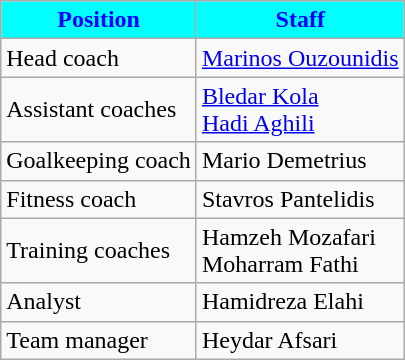<table class="wikitable">
<tr>
<th style="color:blue; background:Cyan;">Position</th>
<th style="color:blue; background:Cyan;">Staff</th>
</tr>
<tr>
<td>Head coach</td>
<td> <a href='#'>Marinos Ouzounidis</a></td>
</tr>
<tr>
<td>Assistant coaches</td>
<td> <a href='#'>Bledar Kola</a> <br>  <a href='#'>Hadi Aghili</a></td>
</tr>
<tr>
<td>Goalkeeping coach</td>
<td> Mario Demetrius</td>
</tr>
<tr>
<td>Fitness coach</td>
<td> Stavros Pantelidis</td>
</tr>
<tr>
<td>Training coaches</td>
<td> Hamzeh Mozafari <br>  Moharram Fathi</td>
</tr>
<tr>
<td>Analyst</td>
<td> Hamidreza Elahi</td>
</tr>
<tr>
<td>Team manager</td>
<td> Heydar Afsari</td>
</tr>
</table>
